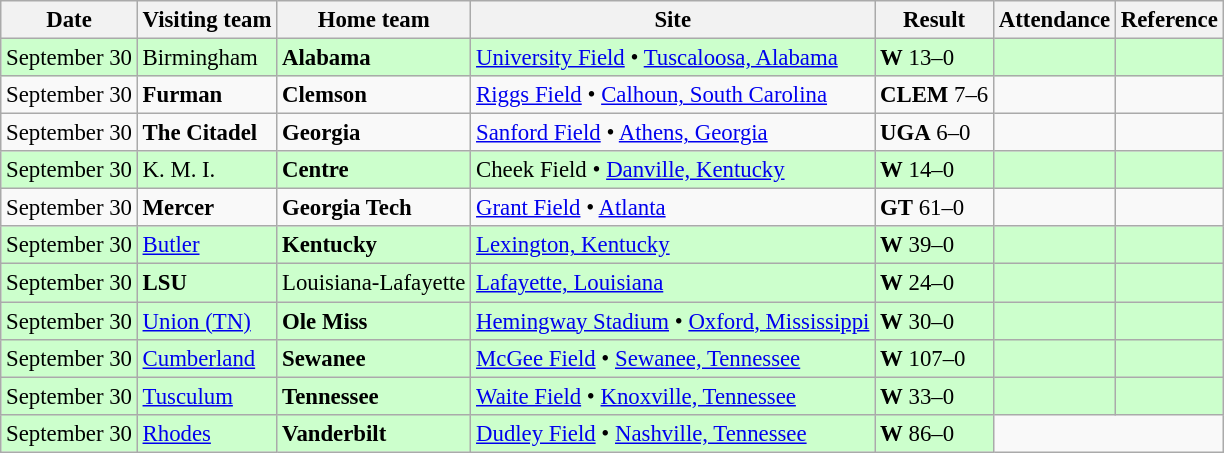<table class="wikitable" style="font-size:95%;">
<tr>
<th>Date</th>
<th>Visiting team</th>
<th>Home team</th>
<th>Site</th>
<th>Result</th>
<th>Attendance</th>
<th class="unsortable">Reference</th>
</tr>
<tr bgcolor=ccffcc>
<td>September 30</td>
<td>Birmingham</td>
<td><strong>Alabama</strong></td>
<td><a href='#'>University Field</a> •  <a href='#'>Tuscaloosa, Alabama</a></td>
<td><strong>W</strong> 13–0</td>
<td></td>
<td></td>
</tr>
<tr bgcolor=>
<td>September 30</td>
<td><strong>Furman</strong></td>
<td><strong>Clemson</strong></td>
<td><a href='#'>Riggs Field</a> •  <a href='#'>Calhoun, South Carolina</a></td>
<td><strong>CLEM</strong> 7–6</td>
<td></td>
<td></td>
</tr>
<tr bgcolor=>
<td>September 30</td>
<td><strong>The Citadel</strong></td>
<td><strong>Georgia</strong></td>
<td><a href='#'>Sanford Field</a> • <a href='#'>Athens, Georgia</a></td>
<td><strong>UGA</strong> 6–0</td>
<td></td>
<td></td>
</tr>
<tr bgcolor=ccffcc>
<td>September 30</td>
<td>K. M. I.</td>
<td><strong>Centre</strong></td>
<td>Cheek Field • <a href='#'>Danville, Kentucky</a></td>
<td><strong>W</strong> 14–0</td>
<td></td>
<td></td>
</tr>
<tr bgcolor=>
<td>September 30</td>
<td><strong>Mercer</strong></td>
<td><strong>Georgia Tech</strong></td>
<td><a href='#'>Grant Field</a> •  <a href='#'>Atlanta</a></td>
<td><strong>GT</strong> 61–0</td>
<td></td>
<td></td>
</tr>
<tr bgcolor=ccffcc>
<td>September 30</td>
<td><a href='#'>Butler</a></td>
<td><strong>Kentucky</strong></td>
<td><a href='#'>Lexington, Kentucky</a></td>
<td><strong>W</strong> 39–0</td>
<td></td>
<td></td>
</tr>
<tr bgcolor=ccffcc>
<td>September 30</td>
<td><strong>LSU</strong></td>
<td>Louisiana-Lafayette</td>
<td><a href='#'>Lafayette, Louisiana</a></td>
<td><strong>W</strong> 24–0</td>
<td></td>
<td></td>
</tr>
<tr bgcolor=ccffcc>
<td>September 30</td>
<td><a href='#'>Union (TN)</a></td>
<td><strong>Ole Miss</strong></td>
<td><a href='#'>Hemingway Stadium</a> • <a href='#'>Oxford, Mississippi</a></td>
<td><strong>W</strong> 30–0</td>
<td></td>
<td></td>
</tr>
<tr bgcolor=ccffcc>
<td>September 30</td>
<td><a href='#'>Cumberland</a></td>
<td><strong>Sewanee</strong></td>
<td><a href='#'>McGee Field</a> • <a href='#'>Sewanee, Tennessee</a></td>
<td><strong>W</strong> 107–0</td>
<td></td>
<td></td>
</tr>
<tr bgcolor=ccffcc>
<td>September 30</td>
<td><a href='#'>Tusculum</a></td>
<td><strong>Tennessee</strong></td>
<td><a href='#'>Waite Field</a> • <a href='#'>Knoxville, Tennessee</a></td>
<td><strong>W</strong> 33–0</td>
<td></td>
<td></td>
</tr>
<tr bgcolor=ccffcc>
<td>September 30</td>
<td><a href='#'>Rhodes</a></td>
<td><strong>Vanderbilt</strong></td>
<td><a href='#'>Dudley Field</a> • <a href='#'>Nashville, Tennessee</a></td>
<td><strong>W</strong> 86–0</td>
</tr>
</table>
